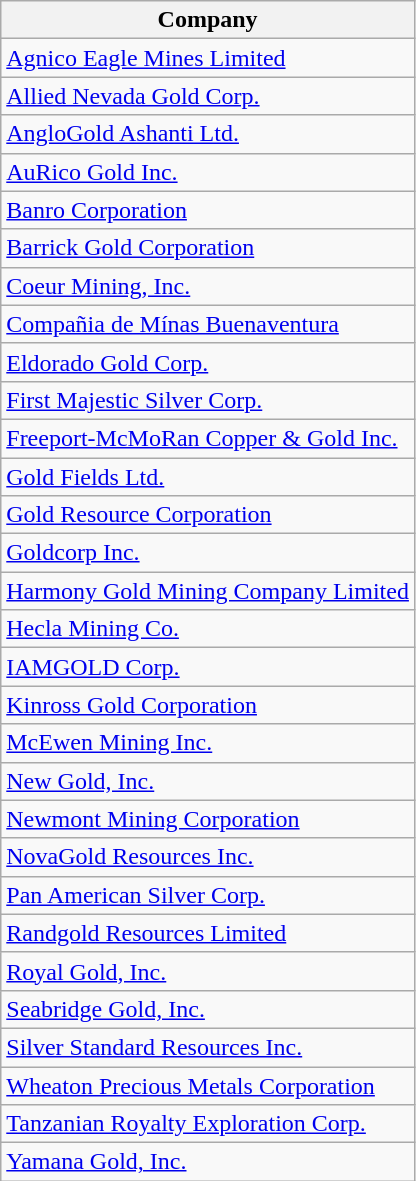<table class="wikitable sortable">
<tr>
<th>Company</th>
</tr>
<tr>
<td><a href='#'>Agnico Eagle Mines Limited</a></td>
</tr>
<tr>
<td><a href='#'>Allied Nevada Gold Corp.</a></td>
</tr>
<tr>
<td><a href='#'>AngloGold Ashanti Ltd.</a></td>
</tr>
<tr>
<td><a href='#'>AuRico Gold Inc.</a></td>
</tr>
<tr>
<td><a href='#'>Banro Corporation</a></td>
</tr>
<tr>
<td><a href='#'>Barrick Gold Corporation</a></td>
</tr>
<tr>
<td><a href='#'>Coeur Mining, Inc.</a></td>
</tr>
<tr>
<td><a href='#'>Compañia de Mínas Buenaventura</a></td>
</tr>
<tr>
<td><a href='#'>Eldorado Gold Corp.</a></td>
</tr>
<tr>
<td><a href='#'>First Majestic Silver Corp.</a></td>
</tr>
<tr>
<td><a href='#'>Freeport-McMoRan Copper & Gold Inc.</a></td>
</tr>
<tr>
<td><a href='#'>Gold Fields Ltd.</a></td>
</tr>
<tr>
<td><a href='#'>Gold Resource Corporation</a></td>
</tr>
<tr>
<td><a href='#'>Goldcorp Inc.</a></td>
</tr>
<tr>
<td><a href='#'>Harmony Gold Mining Company Limited</a></td>
</tr>
<tr>
<td><a href='#'>Hecla Mining Co.</a></td>
</tr>
<tr>
<td><a href='#'>IAMGOLD Corp.</a></td>
</tr>
<tr>
<td><a href='#'>Kinross Gold Corporation</a></td>
</tr>
<tr>
<td><a href='#'>McEwen Mining Inc.</a></td>
</tr>
<tr>
<td><a href='#'>New Gold, Inc.</a></td>
</tr>
<tr>
<td><a href='#'>Newmont Mining Corporation</a></td>
</tr>
<tr>
<td><a href='#'>NovaGold Resources Inc.</a></td>
</tr>
<tr>
<td><a href='#'>Pan American Silver Corp.</a></td>
</tr>
<tr>
<td><a href='#'>Randgold Resources Limited</a></td>
</tr>
<tr>
<td><a href='#'>Royal Gold, Inc.</a></td>
</tr>
<tr>
<td><a href='#'>Seabridge Gold, Inc.</a></td>
</tr>
<tr>
<td><a href='#'>Silver Standard Resources Inc.</a></td>
</tr>
<tr>
<td><a href='#'>Wheaton Precious Metals Corporation</a></td>
</tr>
<tr>
<td><a href='#'>Tanzanian Royalty Exploration Corp.</a></td>
</tr>
<tr>
<td><a href='#'>Yamana Gold, Inc.</a></td>
</tr>
</table>
